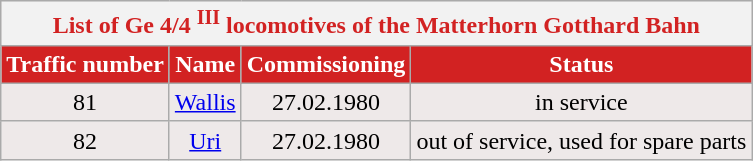<table class="wikitable">
<tr bgcolor="#EEE9E9" align="center" span style="color:#D22222">
<th colspan="5">List of Ge 4/4 <sup>III</sup> locomotives of the Matterhorn Gotthard Bahn</th>
</tr>
<tr bgcolor="#D22222" align="center" span style="color:#ffffff">
<td><strong>Traffic number</strong></td>
<td><strong>Name</strong></td>
<td><strong>Commissioning</strong></td>
<td><strong>Status</strong></td>
</tr>
<tr bgcolor="#EEE9E9" align="center">
<td>81</td>
<td><a href='#'>Wallis</a></td>
<td>27.02.1980</td>
<td>in service</td>
</tr>
<tr bgcolor="#EEE9E9" align="center">
<td>82</td>
<td><a href='#'>Uri</a></td>
<td>27.02.1980</td>
<td>out of service, used for spare parts</td>
</tr>
</table>
